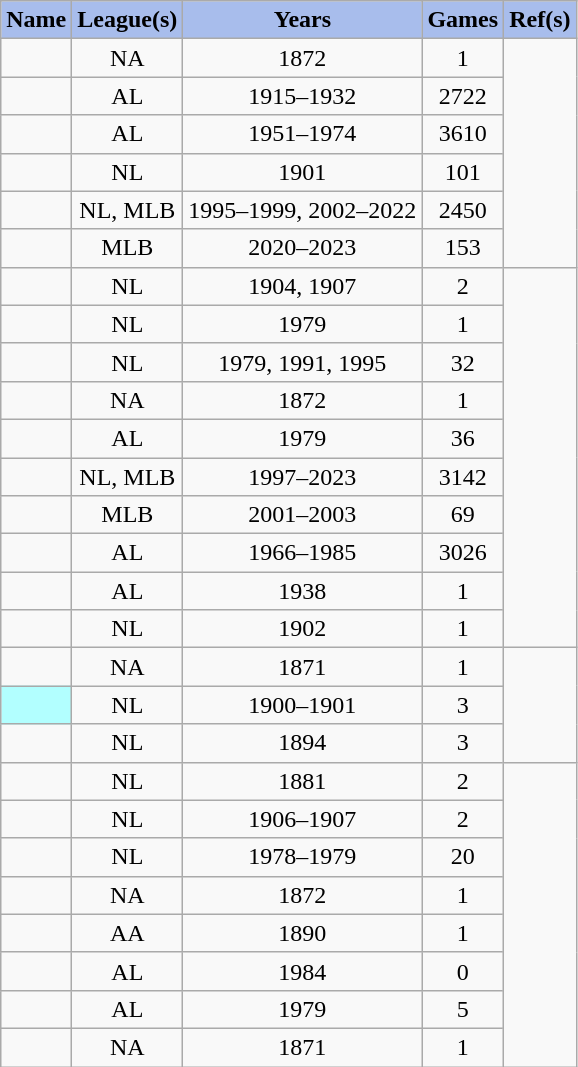<table class="wikitable sortable" style="text-align:center;">
<tr>
<th style="background-color:#a8bdec; color:black;" scope="col">Name</th>
<th style="background-color:#a8bdec; color:black;" scope="col">League(s)</th>
<th style="background-color:#a8bdec; color:black;" scope="col">Years</th>
<th style="background-color:#a8bdec; color:black;" scope="col">Games</th>
<th style="background-color:#a8bdec; color:#black; scope="col" class="unsortable">Ref(s)</th>
</tr>
<tr>
<td></td>
<td>NA</td>
<td>1872</td>
<td>1</td>
<td rowspan=6></td>
</tr>
<tr>
<td></td>
<td>AL</td>
<td>1915–1932</td>
<td>2722</td>
</tr>
<tr>
<td></td>
<td>AL</td>
<td>1951–1974</td>
<td>3610</td>
</tr>
<tr>
<td></td>
<td>NL</td>
<td>1901</td>
<td>101</td>
</tr>
<tr>
<td></td>
<td>NL, MLB</td>
<td>1995–1999, 2002–2022</td>
<td>2450</td>
</tr>
<tr>
<td></td>
<td>MLB</td>
<td>2020–2023</td>
<td>153</td>
</tr>
<tr>
<td></td>
<td>NL</td>
<td>1904, 1907</td>
<td>2</td>
<td rowspan=10></td>
</tr>
<tr>
<td></td>
<td>NL</td>
<td>1979</td>
<td>1</td>
</tr>
<tr>
<td></td>
<td>NL</td>
<td>1979, 1991, 1995</td>
<td>32</td>
</tr>
<tr>
<td></td>
<td>NA</td>
<td>1872</td>
<td>1</td>
</tr>
<tr>
<td></td>
<td>AL</td>
<td>1979</td>
<td>36</td>
</tr>
<tr>
<td></td>
<td>NL, MLB</td>
<td>1997–2023</td>
<td>3142</td>
</tr>
<tr>
<td></td>
<td>MLB</td>
<td>2001–2003</td>
<td>69</td>
</tr>
<tr>
<td></td>
<td>AL</td>
<td>1966–1985</td>
<td>3026</td>
</tr>
<tr>
<td></td>
<td>AL</td>
<td>1938</td>
<td>1</td>
</tr>
<tr>
<td></td>
<td>NL</td>
<td>1902</td>
<td>1</td>
</tr>
<tr>
<td></td>
<td>NA</td>
<td>1871</td>
<td>1</td>
<td rowspan=3></td>
</tr>
<tr>
<td style="background:#B2FFFF;"></td>
<td>NL</td>
<td>1900–1901</td>
<td>3</td>
</tr>
<tr>
<td></td>
<td>NL</td>
<td>1894</td>
<td>3</td>
</tr>
<tr>
<td></td>
<td>NL</td>
<td>1881</td>
<td>2</td>
<td rowspan=8></td>
</tr>
<tr>
<td></td>
<td>NL</td>
<td>1906–1907</td>
<td>2</td>
</tr>
<tr>
<td></td>
<td>NL</td>
<td>1978–1979</td>
<td>20</td>
</tr>
<tr>
<td></td>
<td>NA</td>
<td>1872</td>
<td>1</td>
</tr>
<tr>
<td></td>
<td>AA</td>
<td>1890</td>
<td>1</td>
</tr>
<tr>
<td></td>
<td>AL</td>
<td>1984</td>
<td>0</td>
</tr>
<tr>
<td></td>
<td>AL</td>
<td>1979</td>
<td>5</td>
</tr>
<tr>
<td></td>
<td>NA</td>
<td>1871</td>
<td>1</td>
</tr>
</table>
